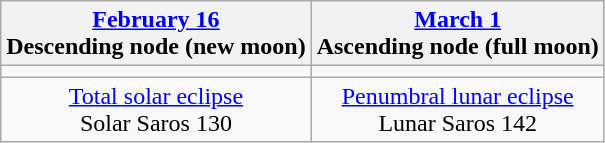<table class="wikitable">
<tr>
<th><a href='#'>February 16</a><br>Descending node (new moon)<br></th>
<th><a href='#'>March 1</a><br>Ascending node (full moon)<br></th>
</tr>
<tr>
<td></td>
<td></td>
</tr>
<tr align=center>
<td><a href='#'>Total solar eclipse</a><br>Solar Saros 130</td>
<td><a href='#'>Penumbral lunar eclipse</a><br>Lunar Saros 142</td>
</tr>
</table>
